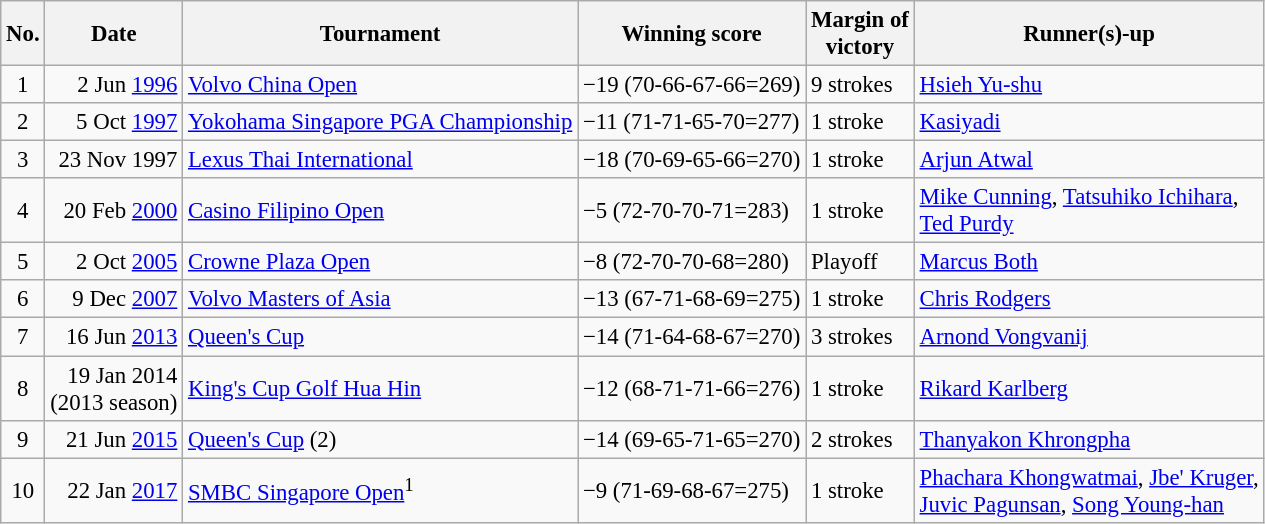<table class="wikitable" style="font-size:95%;">
<tr>
<th>No.</th>
<th>Date</th>
<th>Tournament</th>
<th>Winning score</th>
<th>Margin of<br>victory</th>
<th>Runner(s)-up</th>
</tr>
<tr>
<td align=center>1</td>
<td align=right>2 Jun <a href='#'>1996</a></td>
<td><a href='#'>Volvo China Open</a></td>
<td>−19 (70-66-67-66=269)</td>
<td>9 strokes</td>
<td> <a href='#'>Hsieh Yu-shu</a></td>
</tr>
<tr>
<td align=center>2</td>
<td align=right>5 Oct <a href='#'>1997</a></td>
<td><a href='#'>Yokohama Singapore PGA Championship</a></td>
<td>−11 (71-71-65-70=277)</td>
<td>1 stroke</td>
<td> <a href='#'>Kasiyadi</a></td>
</tr>
<tr>
<td align=center>3</td>
<td align=right>23 Nov 1997</td>
<td><a href='#'>Lexus Thai International</a></td>
<td>−18 (70-69-65-66=270)</td>
<td>1 stroke</td>
<td> <a href='#'>Arjun Atwal</a></td>
</tr>
<tr>
<td align=center>4</td>
<td align=right>20 Feb <a href='#'>2000</a></td>
<td><a href='#'>Casino Filipino Open</a></td>
<td>−5 (72-70-70-71=283)</td>
<td>1 stroke</td>
<td> <a href='#'>Mike Cunning</a>,  <a href='#'>Tatsuhiko Ichihara</a>,<br> <a href='#'>Ted Purdy</a></td>
</tr>
<tr>
<td align=center>5</td>
<td align=right>2 Oct <a href='#'>2005</a></td>
<td><a href='#'>Crowne Plaza Open</a></td>
<td>−8 (72-70-70-68=280)</td>
<td>Playoff</td>
<td> <a href='#'>Marcus Both</a></td>
</tr>
<tr>
<td align=center>6</td>
<td align=right>9 Dec <a href='#'>2007</a></td>
<td><a href='#'>Volvo Masters of Asia</a></td>
<td>−13 (67-71-68-69=275)</td>
<td>1 stroke</td>
<td> <a href='#'>Chris Rodgers</a></td>
</tr>
<tr>
<td align=center>7</td>
<td align=right>16 Jun <a href='#'>2013</a></td>
<td><a href='#'>Queen's Cup</a></td>
<td>−14 (71-64-68-67=270)</td>
<td>3 strokes</td>
<td> <a href='#'>Arnond Vongvanij</a></td>
</tr>
<tr>
<td align=center>8</td>
<td align=right>19 Jan 2014<br>(2013 season)</td>
<td><a href='#'>King's Cup Golf Hua Hin</a></td>
<td>−12 (68-71-71-66=276)</td>
<td>1 stroke</td>
<td> <a href='#'>Rikard Karlberg</a></td>
</tr>
<tr>
<td align=center>9</td>
<td align=right>21 Jun <a href='#'>2015</a></td>
<td><a href='#'>Queen's Cup</a> (2)</td>
<td>−14 (69-65-71-65=270)</td>
<td>2 strokes</td>
<td> <a href='#'>Thanyakon Khrongpha</a></td>
</tr>
<tr>
<td align=center>10</td>
<td align=right>22 Jan <a href='#'>2017</a></td>
<td><a href='#'>SMBC Singapore Open</a><sup>1</sup></td>
<td>−9 (71-69-68-67=275)</td>
<td>1 stroke</td>
<td> <a href='#'>Phachara Khongwatmai</a>,  <a href='#'>Jbe' Kruger</a>,<br> <a href='#'>Juvic Pagunsan</a>,  <a href='#'>Song Young-han</a></td>
</tr>
</table>
